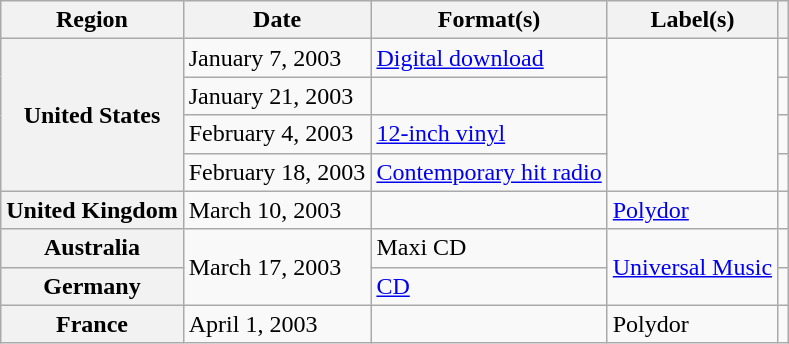<table class="wikitable plainrowheaders" style="text-align:left">
<tr>
<th scope="col">Region</th>
<th scope="col">Date</th>
<th scope="col">Format(s)</th>
<th scope="col">Label(s)</th>
<th scope="col"></th>
</tr>
<tr>
<th scope="row" rowspan="4">United States</th>
<td>January 7, 2003</td>
<td><a href='#'>Digital download</a></td>
<td rowspan="4"></td>
<td></td>
</tr>
<tr>
<td>January 21, 2003</td>
<td></td>
<td></td>
</tr>
<tr>
<td>February 4, 2003</td>
<td><a href='#'>12-inch vinyl</a></td>
<td></td>
</tr>
<tr>
<td>February 18, 2003</td>
<td><a href='#'>Contemporary hit radio</a></td>
<td></td>
</tr>
<tr>
<th scope="row">United Kingdom</th>
<td>March 10, 2003</td>
<td></td>
<td><a href='#'>Polydor</a></td>
<td></td>
</tr>
<tr>
<th scope="row">Australia</th>
<td rowspan="2">March 17, 2003</td>
<td>Maxi CD</td>
<td rowspan="2"><a href='#'>Universal Music</a></td>
<td></td>
</tr>
<tr>
<th scope="row">Germany</th>
<td><a href='#'>CD</a></td>
<td></td>
</tr>
<tr>
<th scope="row">France</th>
<td>April 1, 2003</td>
<td></td>
<td>Polydor</td>
<td></td>
</tr>
</table>
